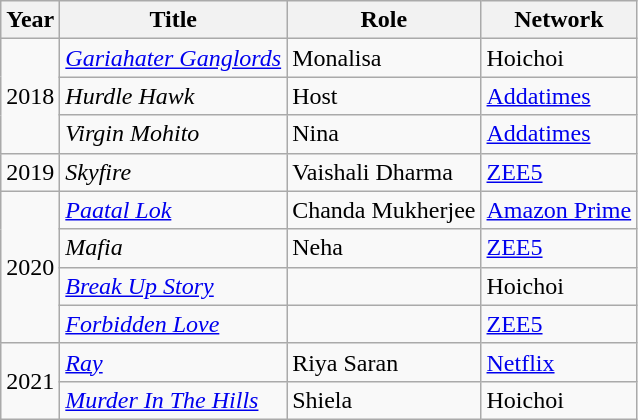<table class="wikitable">
<tr>
<th>Year</th>
<th>Title</th>
<th>Role</th>
<th>Network</th>
</tr>
<tr>
<td rowspan="3">2018</td>
<td><em><a href='#'>Gariahater Ganglords</a></em></td>
<td>Monalisa</td>
<td>Hoichoi</td>
</tr>
<tr>
<td><em>Hurdle Hawk</em></td>
<td>Host</td>
<td><a href='#'>Addatimes</a></td>
</tr>
<tr>
<td><em>Virgin Mohito</em></td>
<td>Nina</td>
<td><a href='#'>Addatimes</a></td>
</tr>
<tr>
<td>2019</td>
<td><em>Skyfire</em></td>
<td>Vaishali Dharma</td>
<td><a href='#'>ZEE5</a></td>
</tr>
<tr>
<td rowspan="4">2020</td>
<td><em><a href='#'>Paatal Lok</a></em></td>
<td>Chanda Mukherjee</td>
<td><a href='#'>Amazon Prime</a></td>
</tr>
<tr>
<td><em>Mafia</em></td>
<td>Neha</td>
<td><a href='#'>ZEE5</a></td>
</tr>
<tr>
<td><em><a href='#'>Break Up Story</a></em></td>
<td></td>
<td>Hoichoi</td>
</tr>
<tr>
<td><a href='#'><em>Forbidden Love</em></a></td>
<td></td>
<td><a href='#'>ZEE5</a></td>
</tr>
<tr>
<td rowspan="2">2021</td>
<td><em><a href='#'>Ray</a></em></td>
<td>Riya Saran</td>
<td><a href='#'>Netflix</a></td>
</tr>
<tr>
<td><a href='#'><em>Murder In The Hills</em></a></td>
<td>Shiela</td>
<td>Hoichoi</td>
</tr>
</table>
